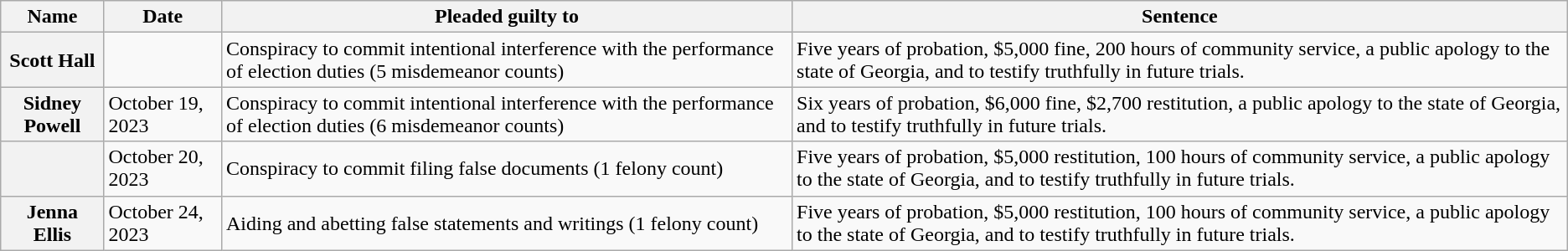<table class="wikitable plainrowheaders">
<tr>
<th scope="col">Name</th>
<th scope="col">Date</th>
<th scope="col">Pleaded guilty to</th>
<th scope="col">Sentence</th>
</tr>
<tr>
<th scope="row">Scott Hall</th>
<td></td>
<td>Conspiracy to commit intentional interference with the performance of election duties (5 misdemeanor counts)</td>
<td>Five years of probation, $5,000 fine, 200 hours of community service, a public apology to the state of Georgia, and to testify truthfully in future trials.</td>
</tr>
<tr>
<th scope="row">Sidney Powell</th>
<td>October 19, 2023</td>
<td>Conspiracy to commit intentional interference with the performance of election duties (6 misdemeanor counts)</td>
<td>Six years of probation, $6,000 fine, $2,700 restitution, a public apology to the state of Georgia, and to testify truthfully in future trials.</td>
</tr>
<tr>
<th scope="row"></th>
<td>October 20, 2023</td>
<td>Conspiracy to commit filing false documents (1 felony count)</td>
<td>Five years of probation, $5,000 restitution, 100 hours of community service, a public apology to the state of Georgia, and to testify truthfully in future trials.</td>
</tr>
<tr>
<th scope="row">Jenna Ellis</th>
<td>October 24, 2023</td>
<td>Aiding and abetting false statements and writings (1 felony count)</td>
<td>Five years of probation, $5,000 restitution, 100 hours of community service, a public apology to the state of Georgia, and to testify truthfully in future trials.</td>
</tr>
</table>
